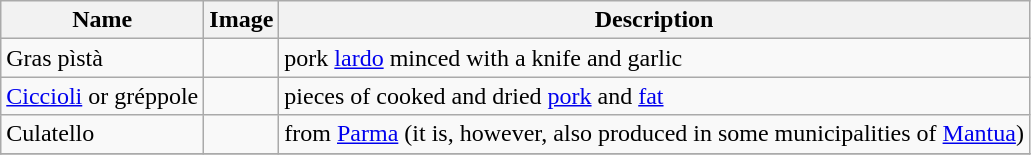<table class="wikitable">
<tr>
<th>Name</th>
<th>Image</th>
<th>Description</th>
</tr>
<tr>
<td>Gras pìstà</td>
<td></td>
<td>pork <a href='#'>lardo</a> minced with a knife and garlic</td>
</tr>
<tr>
<td><a href='#'>Ciccioli</a> or gréppole</td>
<td></td>
<td>pieces of cooked and dried <a href='#'>pork</a> and <a href='#'>fat</a></td>
</tr>
<tr>
<td>Culatello</td>
<td></td>
<td>from <a href='#'>Parma</a> (it is, however, also produced in some municipalities of <a href='#'>Mantua</a>)</td>
</tr>
<tr>
</tr>
</table>
